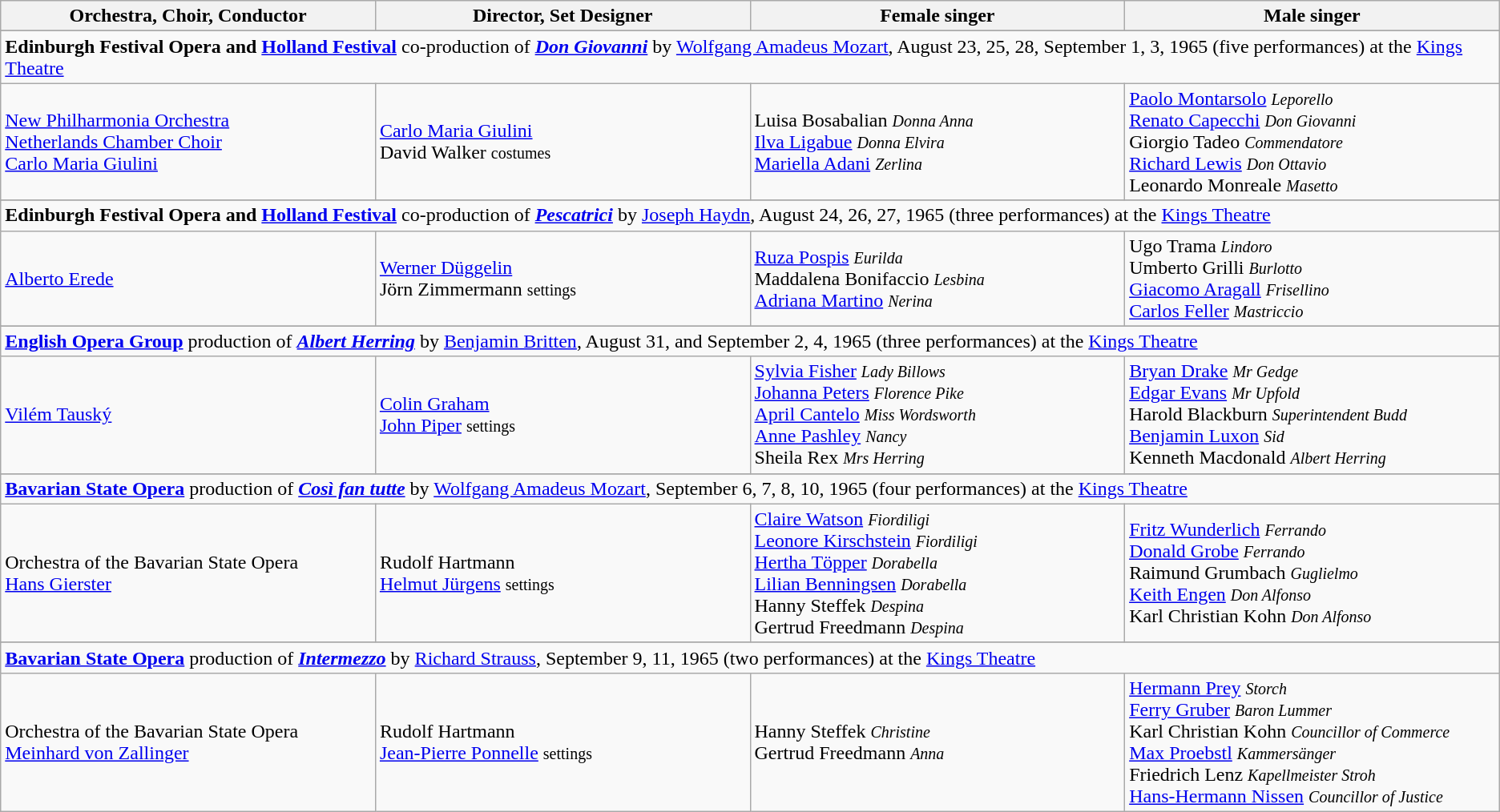<table class="wikitable toptextcells">
<tr class="hintergrundfarbe5">
<th style="width:25%;">Orchestra, Choir, Conductor</th>
<th style="width:25%;">Director, Set Designer</th>
<th style="width:25%;">Female singer</th>
<th style="width:25%;">Male singer</th>
</tr>
<tr>
</tr>
<tr class="hintergrundfarbe8">
<td colspan="9"><strong>Edinburgh Festival Opera and <a href='#'>Holland Festival</a></strong> co-production of <strong><em><a href='#'>Don Giovanni</a></em></strong> by <a href='#'>Wolfgang Amadeus Mozart</a>, August 23, 25, 28, September 1, 3, 1965 (five performances) at the <a href='#'>Kings Theatre</a></td>
</tr>
<tr>
<td><a href='#'>New Philharmonia Orchestra</a><br><a href='#'>Netherlands Chamber Choir</a><br><a href='#'>Carlo Maria Giulini</a></td>
<td><a href='#'>Carlo Maria Giulini</a><br>David Walker <small>costumes</small></td>
<td>Luisa Bosabalian <small><em>Donna Anna</em></small><br><a href='#'>Ilva Ligabue</a> <small><em>Donna Elvira</em></small><br><a href='#'>Mariella Adani</a> <small><em>Zerlina</em></small></td>
<td><a href='#'>Paolo Montarsolo</a> <small><em>Leporello</em></small><br><a href='#'>Renato Capecchi</a> <small><em>Don Giovanni</em></small><br>Giorgio Tadeo <small><em>Commendatore</em></small><br><a href='#'>Richard Lewis</a> <small><em>Don Ottavio</em></small><br>Leonardo Monreale <small><em>Masetto</em></small></td>
</tr>
<tr>
</tr>
<tr class="hintergrundfarbe8">
<td colspan="9"><strong>Edinburgh Festival Opera and <a href='#'>Holland Festival</a></strong> co-production of <strong><em><a href='#'>Pescatrici</a> </em></strong> by <a href='#'>Joseph Haydn</a>, August 24, 26, 27, 1965 (three performances) at the <a href='#'>Kings Theatre</a></td>
</tr>
<tr>
<td><a href='#'>Alberto Erede</a></td>
<td><a href='#'>Werner Düggelin</a><br>Jörn Zimmermann <small>settings</small></td>
<td><a href='#'>Ruza Pospis</a> <small><em>Eurilda</em></small><br>Maddalena Bonifaccio <small><em>Lesbina</em></small><br><a href='#'>Adriana Martino</a> <small><em>Nerina</em></small></td>
<td>Ugo Trama <small><em>Lindoro</em></small><br>Umberto Grilli <small><em>Burlotto</em></small><br><a href='#'>Giacomo Aragall</a> <small><em>Frisellino</em></small><br><a href='#'>Carlos Feller</a> <small><em>Mastriccio</em></small></td>
</tr>
<tr>
</tr>
<tr class="hintergrundfarbe8">
<td colspan="9"><strong><a href='#'>English Opera Group</a></strong> production of <strong><em><a href='#'>Albert Herring</a></em></strong> by <a href='#'>Benjamin Britten</a>, August 31, and September 2, 4, 1965 (three performances) at the <a href='#'>Kings Theatre</a></td>
</tr>
<tr>
<td><a href='#'>Vilém Tauský</a></td>
<td><a href='#'>Colin Graham</a> <br><a href='#'>John Piper</a> <small>settings</small></td>
<td><a href='#'>Sylvia Fisher</a> <small><em>Lady Billows</em></small><br><a href='#'>Johanna Peters</a> <small><em>Florence Pike</em></small><br><a href='#'>April Cantelo</a> <small><em>Miss Wordsworth</em></small><br><a href='#'>Anne Pashley</a> <small><em>Nancy</em></small><br>Sheila Rex <small><em>Mrs Herring</em></small></td>
<td><a href='#'>Bryan Drake</a> <small><em>Mr Gedge</em></small><br><a href='#'>Edgar Evans</a> <small><em>Mr Upfold</em></small><br>Harold Blackburn <small><em>Superintendent Budd</em></small><br><a href='#'>Benjamin Luxon</a> <small><em>Sid</em></small><br>Kenneth Macdonald <small><em>Albert Herring</em></small></td>
</tr>
<tr>
</tr>
<tr class="hintergrundfarbe8">
<td colspan="9"><strong><a href='#'>Bavarian State Opera</a></strong> production of <strong><em><a href='#'>Così fan tutte</a></em></strong> by <a href='#'>Wolfgang Amadeus Mozart</a>, September 6, 7, 8, 10, 1965 (four performances) at the <a href='#'>Kings Theatre</a></td>
</tr>
<tr>
<td>Orchestra of the Bavarian State Opera<br><a href='#'>Hans Gierster</a></td>
<td>Rudolf Hartmann<br><a href='#'>Helmut Jürgens</a> <small>settings</small></td>
<td><a href='#'>Claire Watson</a> <small><em>Fiordiligi</em></small><br><a href='#'>Leonore Kirschstein</a> <small><em>Fiordiligi</em></small><br><a href='#'>Hertha Töpper</a> <small><em>Dorabella</em></small><br><a href='#'>Lilian Benningsen</a> <small><em>Dorabella</em></small><br>Hanny Steffek <small><em>Despina</em></small><br>Gertrud Freedmann <small><em>Despina</em></small></td>
<td><a href='#'>Fritz Wunderlich</a> <small><em>Ferrando</em></small><br><a href='#'>Donald Grobe</a> <small><em>Ferrando</em></small><br>Raimund Grumbach <small><em>Guglielmo</em></small><br><a href='#'>Keith Engen</a> <small><em>Don Alfonso</em></small><br>Karl Christian Kohn <small><em>Don Alfonso</em></small></td>
</tr>
<tr>
</tr>
<tr class="hintergrundfarbe8">
<td colspan="9"><strong><a href='#'>Bavarian State Opera</a></strong> production of <strong><em><a href='#'>Intermezzo</a></em></strong> by <a href='#'>Richard Strauss</a>, September 9, 11, 1965 (two performances) at the <a href='#'>Kings Theatre</a></td>
</tr>
<tr>
<td>Orchestra of the Bavarian State Opera<br><a href='#'>Meinhard von Zallinger</a></td>
<td>Rudolf Hartmann<br><a href='#'>Jean-Pierre Ponnelle</a> <small>settings</small></td>
<td>Hanny Steffek <small><em>Christine</em></small><br>Gertrud Freedmann <small><em>Anna</em></small></td>
<td><a href='#'>Hermann Prey</a> <small><em>Storch</em></small><br><a href='#'>Ferry Gruber</a> <small><em>Baron Lummer</em></small><br>Karl Christian Kohn <small><em>Councillor of Commerce</em></small><br><a href='#'>Max Proebstl</a> <small><em>Kammersänger</em></small><br>Friedrich Lenz <small><em>Kapellmeister Stroh</em></small><br><a href='#'>Hans-Hermann Nissen</a> <small><em>Councillor of Justice</em></small></td>
</tr>
</table>
